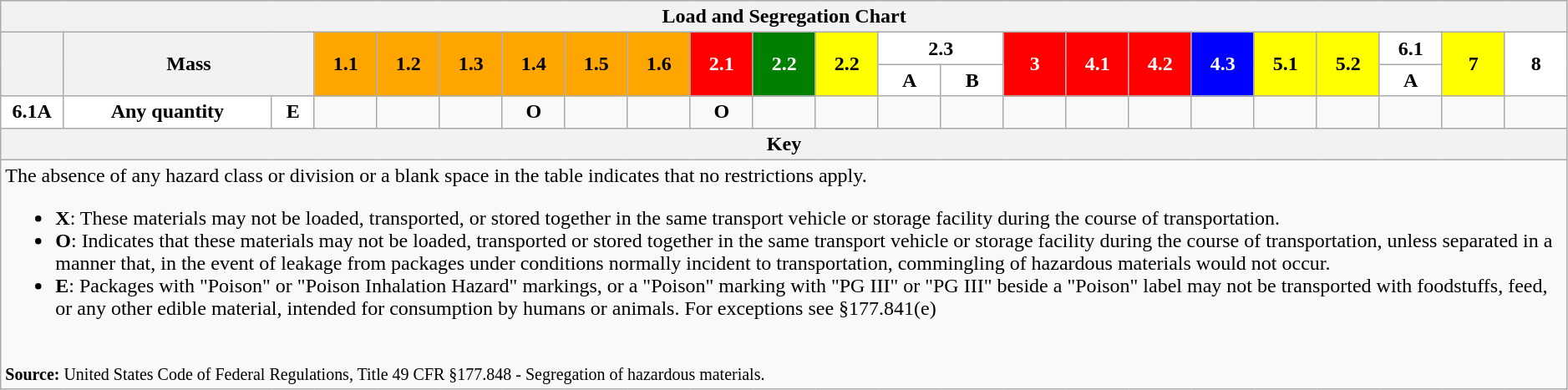<table width=99% align=center class=wikitable>
<tr>
<th colspan=23>Load and Segregation Chart</th>
</tr>
<tr>
<th rowspan=2 width=4%> </th>
<th rowspan=2 colspan=2>Mass</th>
<td rowspan=2 style="text-align:center;background-color:orange;" width=4%><strong>1.1</strong></td>
<td rowspan=2 style="text-align:center;background-color:orange;" width=4%><strong>1.2</strong></td>
<td rowspan=2 style="text-align:center;background-color:orange;" width=4%><strong>1.3</strong></td>
<td rowspan=2 style="text-align:center;background-color:orange;" width=4%><strong>1.4</strong></td>
<td rowspan=2 style="text-align:center;background-color:orange;" width=4%><strong>1.5</strong></td>
<td rowspan=2 style="text-align:center;background-color:orange;" width=4%><strong>1.6</strong></td>
<td rowspan=2 style="text-align:center;background-color:red;color:white;" width=4%><strong>2.1</strong></td>
<td rowspan=2 style="text-align:center;background-color:green;color:white;" width=4%><strong>2.2</strong></td>
<td rowspan=2 style="text-align:center;background-color:yellow;" width=4%><strong>2.2</strong></td>
<td colspan=2 style="text-align:center;background-color:white;" width=8%><strong>2.3</strong></td>
<td rowspan=2 style="text-align:center;background-color:red;color:white;" width=4%><strong>3</strong></td>
<td rowspan=2 style="text-align:center;background-color:red;color:white;" width=4%><strong>4.1</strong></td>
<td rowspan=2 style="text-align:center;background-color:red;color:white;" width=4%><strong>4.2</strong></td>
<td rowspan=2 style="text-align:center;background-color:blue;color:white;" width=4%><strong>4.3</strong></td>
<td rowspan=2 style="text-align:center;background-color:yellow;" width=4%><strong>5.1</strong></td>
<td rowspan=2 style="text-align:center;background-color:yellow;" width=4%><strong>5.2</strong></td>
<td style="text-align:center;background-color:white;" width=4%><strong>6.1</strong></td>
<td rowspan=2 style="text-align:center;background-color:yellow;" width=4%><strong>7</strong></td>
<td rowspan=2 style="text-align:center;background-color:white;" width=4%><strong>8</strong></td>
</tr>
<tr>
<td style="text-align:center;background-color:white;" width=4%><strong>A</strong></td>
<td style="text-align:center;background-color:white;" width=4%><strong>B</strong></td>
<td style="text-align:center;background-color:white;"><strong>A</strong></td>
</tr>
<tr>
<td style="text-align:center;background-color:white;"><strong>6.1A</strong></td>
<td style="text-align:center;background-color:white;"><strong>Any quantity</strong></td>
<td style="text-align:center;background-color:white;"><strong>E</strong></td>
<td></td>
<td></td>
<td></td>
<td style="text-align:center;"><strong>O</strong></td>
<td></td>
<td style="text-align:center;"> </td>
<td style="text-align:center;"><strong>O</strong></td>
<td style="text-align:center;"> </td>
<td style="text-align:center;"> </td>
<td style="text-align:center;"> </td>
<td style="text-align:center;"> </td>
<td></td>
<td></td>
<td></td>
<td></td>
<td></td>
<td></td>
<td style="text-align:center;"> </td>
<td style="text-align:center;"> </td>
<td></td>
</tr>
<tr>
<th colspan=23>Key</th>
</tr>
<tr>
<td colspan=23>The absence of any hazard class or division or a blank space in the table indicates that no restrictions apply.<br><ul><li><strong>X</strong>: These materials may not be loaded, transported, or stored together in the same transport vehicle or storage facility during the course of transportation.</li><li><strong>O</strong>: Indicates that these materials may not be loaded, transported or stored together in the same transport vehicle or storage facility during the course of transportation, unless separated in a manner that, in the event of leakage from packages under conditions normally incident to transportation, commingling of hazardous materials would not occur.</li><li><strong>E</strong>: Packages with "Poison" or "Poison Inhalation Hazard" markings, or a "Poison" marking with "PG III" or "PG III" beside a "Poison" label may not be transported with foodstuffs, feed, or any other edible material, intended for consumption by humans or animals. For exceptions see §177.841(e)</li></ul><br><small><strong>Source:</strong> United States Code of Federal Regulations, Title 49 CFR §177.848 - Segregation of hazardous materials. </small></td>
</tr>
</table>
